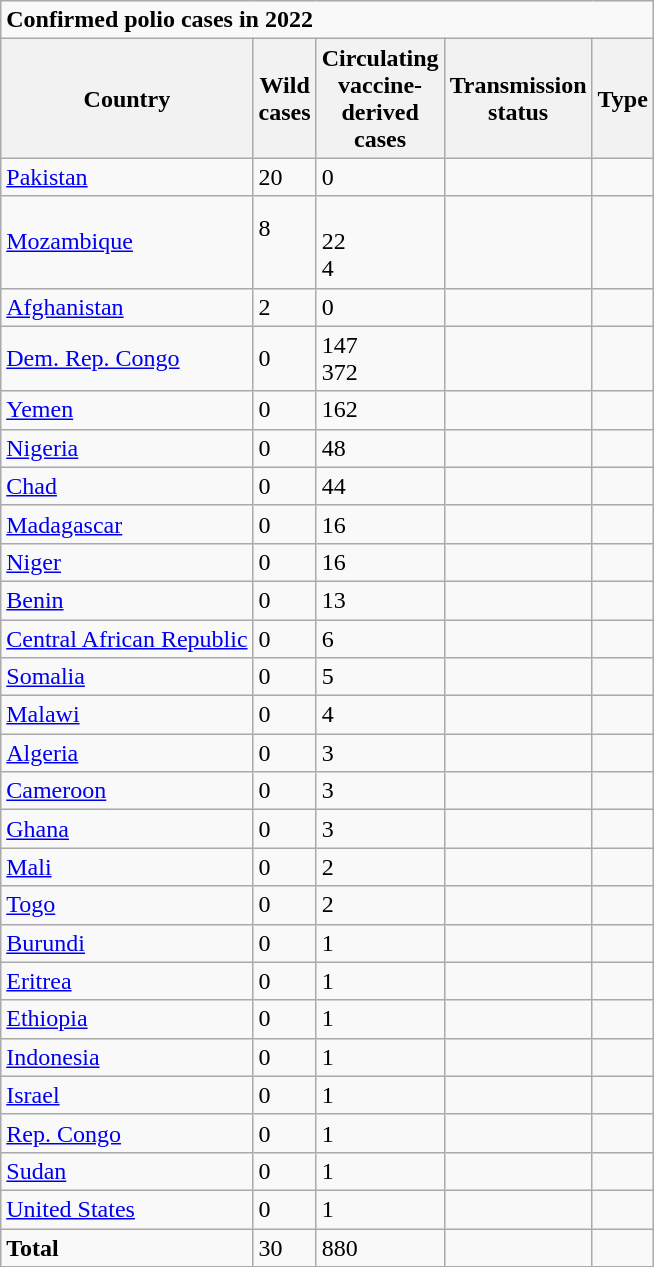<table class="wikitable sortable mw-collapsible mw-collapsed" font-size:85%; margin-left:15px">
<tr>
<td colspan="5"><div><strong>Confirmed polio cases in 2022</strong><br>
</div></td>
</tr>
<tr>
<th>Country</th>
<th>Wild<br>cases</th>
<th>Circulating<br>vaccine-<br>derived<br>cases</th>
<th>Transmission<br>status</th>
<th>Type</th>
</tr>
<tr>
<td><a href='#'>Pakistan</a></td>
<td>20</td>
<td>0</td>
<td></td>
<td></td>
</tr>
<tr>
<td><a href='#'>Mozambique</a></td>
<td>8<br><br></td>
<td><br>22<br>4</td>
<td></td>
<td><br><br></td>
</tr>
<tr>
<td><a href='#'>Afghanistan</a></td>
<td>2</td>
<td>0</td>
<td></td>
<td></td>
</tr>
<tr>
<td><a href='#'>Dem. Rep. Congo</a></td>
<td>0</td>
<td>147<br>372</td>
<td></td>
<td><br></td>
</tr>
<tr>
<td><a href='#'>Yemen</a></td>
<td>0</td>
<td>162</td>
<td></td>
<td></td>
</tr>
<tr>
<td><a href='#'>Nigeria</a></td>
<td>0</td>
<td>48</td>
<td></td>
<td></td>
</tr>
<tr>
<td><a href='#'>Chad</a></td>
<td>0</td>
<td>44</td>
<td></td>
<td></td>
</tr>
<tr>
<td><a href='#'>Madagascar</a></td>
<td>0</td>
<td>16</td>
<td></td>
<td></td>
</tr>
<tr>
<td><a href='#'>Niger</a></td>
<td>0</td>
<td>16</td>
<td></td>
<td></td>
</tr>
<tr>
<td><a href='#'>Benin</a></td>
<td>0</td>
<td>13</td>
<td></td>
<td></td>
</tr>
<tr>
<td><a href='#'>Central African Republic</a></td>
<td>0</td>
<td>6</td>
<td></td>
<td></td>
</tr>
<tr>
<td><a href='#'>Somalia</a></td>
<td>0</td>
<td>5</td>
<td></td>
<td></td>
</tr>
<tr>
<td><a href='#'>Malawi</a></td>
<td>0</td>
<td>4</td>
<td></td>
<td></td>
</tr>
<tr>
<td><a href='#'>Algeria</a></td>
<td>0</td>
<td>3</td>
<td></td>
<td></td>
</tr>
<tr>
<td><a href='#'>Cameroon</a></td>
<td>0</td>
<td>3</td>
<td></td>
<td></td>
</tr>
<tr>
<td><a href='#'>Ghana</a></td>
<td>0</td>
<td>3</td>
<td></td>
<td></td>
</tr>
<tr>
<td><a href='#'>Mali</a></td>
<td>0</td>
<td>2</td>
<td></td>
<td></td>
</tr>
<tr>
<td><a href='#'>Togo</a></td>
<td>0</td>
<td>2</td>
<td></td>
<td></td>
</tr>
<tr>
<td><a href='#'>Burundi</a></td>
<td>0</td>
<td>1</td>
<td></td>
<td></td>
</tr>
<tr>
<td><a href='#'>Eritrea</a></td>
<td>0</td>
<td>1</td>
<td></td>
<td></td>
</tr>
<tr>
<td><a href='#'>Ethiopia</a></td>
<td>0</td>
<td>1</td>
<td></td>
<td></td>
</tr>
<tr>
<td><a href='#'>Indonesia</a></td>
<td>0</td>
<td>1</td>
<td></td>
<td></td>
</tr>
<tr>
<td><a href='#'>Israel</a></td>
<td>0</td>
<td>1</td>
<td></td>
<td></td>
</tr>
<tr>
<td><a href='#'>Rep. Congo</a></td>
<td>0</td>
<td>1</td>
<td></td>
<td></td>
</tr>
<tr>
<td><a href='#'>Sudan</a></td>
<td>0</td>
<td>1</td>
<td></td>
<td></td>
</tr>
<tr>
<td><a href='#'>United States</a></td>
<td>0</td>
<td>1</td>
<td></td>
<td></td>
</tr>
<tr>
<td><strong>Total</strong></td>
<td>30</td>
<td>880</td>
<td></td>
<td></td>
</tr>
</table>
